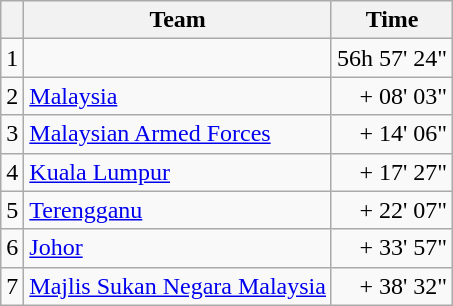<table class=wikitable>
<tr>
<th></th>
<th>Team</th>
<th>Time</th>
</tr>
<tr>
<td>1</td>
<td></td>
<td align=right>56h 57' 24"</td>
</tr>
<tr>
<td>2</td>
<td><a href='#'>Malaysia</a></td>
<td align=right>+ 08' 03"</td>
</tr>
<tr>
<td>3</td>
<td><a href='#'>Malaysian Armed Forces</a></td>
<td align=right>+ 14' 06"</td>
</tr>
<tr>
<td>4</td>
<td><a href='#'>Kuala Lumpur</a></td>
<td align=right>+ 17' 27"</td>
</tr>
<tr>
<td>5</td>
<td><a href='#'>Terengganu</a></td>
<td align=right>+ 22' 07"</td>
</tr>
<tr>
<td>6</td>
<td><a href='#'>Johor</a></td>
<td align=right>+ 33' 57"</td>
</tr>
<tr>
<td>7</td>
<td><a href='#'>Majlis Sukan Negara Malaysia</a></td>
<td align=right>+ 38' 32"</td>
</tr>
</table>
